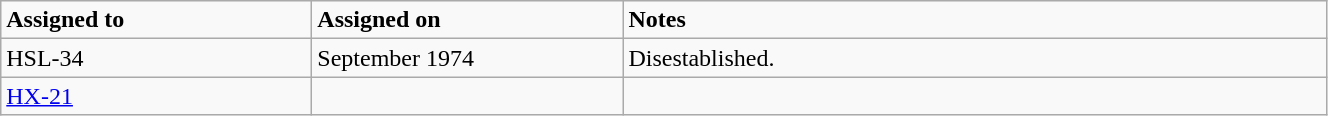<table class="wikitable" style="width: 70%;">
<tr>
<td style="width: 200px;"><strong>Assigned to</strong></td>
<td style="width: 200px;"><strong>Assigned on</strong></td>
<td><strong>Notes</strong></td>
</tr>
<tr>
<td>HSL-34</td>
<td>September 1974</td>
<td>Disestablished.</td>
</tr>
<tr>
<td><a href='#'>HX-21</a></td>
<td></td>
<td></td>
</tr>
</table>
